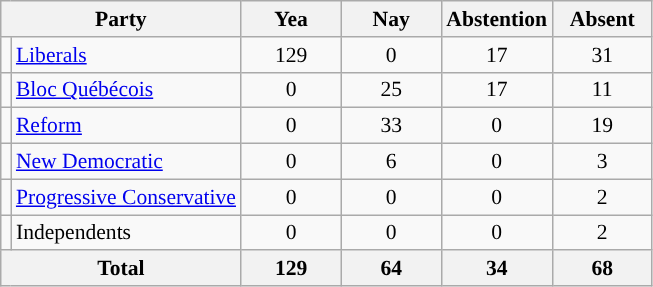<table class="wikitable" align="center" style="text-align:center; font-size:90%">
<tr>
<th colspan="2">Party</th>
<th width=60px>Yea</th>
<th width=60px>Nay</th>
<th width=60px>Abstention</th>
<th width=60px>Absent</th>
</tr>
<tr>
<td style="background:"></td>
<td align="left"><a href='#'>Liberals</a></td>
<td>129</td>
<td>0</td>
<td>17</td>
<td>31</td>
</tr>
<tr>
<td style="background:"></td>
<td align="left"><a href='#'>Bloc Québécois</a></td>
<td>0</td>
<td>25</td>
<td>17</td>
<td>11</td>
</tr>
<tr>
<td style="background:"></td>
<td align="left"><a href='#'>Reform</a></td>
<td>0</td>
<td>33</td>
<td>0</td>
<td>19</td>
</tr>
<tr>
<td style="background:"></td>
<td align="left"><a href='#'>New Democratic</a></td>
<td>0</td>
<td>6</td>
<td>0</td>
<td>3</td>
</tr>
<tr>
<td style="background:"></td>
<td align="left"><a href='#'>Progressive Conservative</a></td>
<td>0</td>
<td>0</td>
<td>0</td>
<td>2</td>
</tr>
<tr>
<td style="background:"></td>
<td align="left">Independents</td>
<td>0</td>
<td>0</td>
<td>0</td>
<td>2</td>
</tr>
<tr>
<th colspan=2>Total</th>
<th>129</th>
<th>64</th>
<th>34</th>
<th>68</th>
</tr>
</table>
